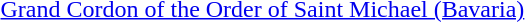<table>
<tr>
<td rowspan=2 style="width:60px; vertical-align:top;"></td>
<td><a href='#'>Grand Cordon of the Order of Saint Michael (Bavaria)</a></td>
</tr>
<tr>
<td></td>
</tr>
</table>
